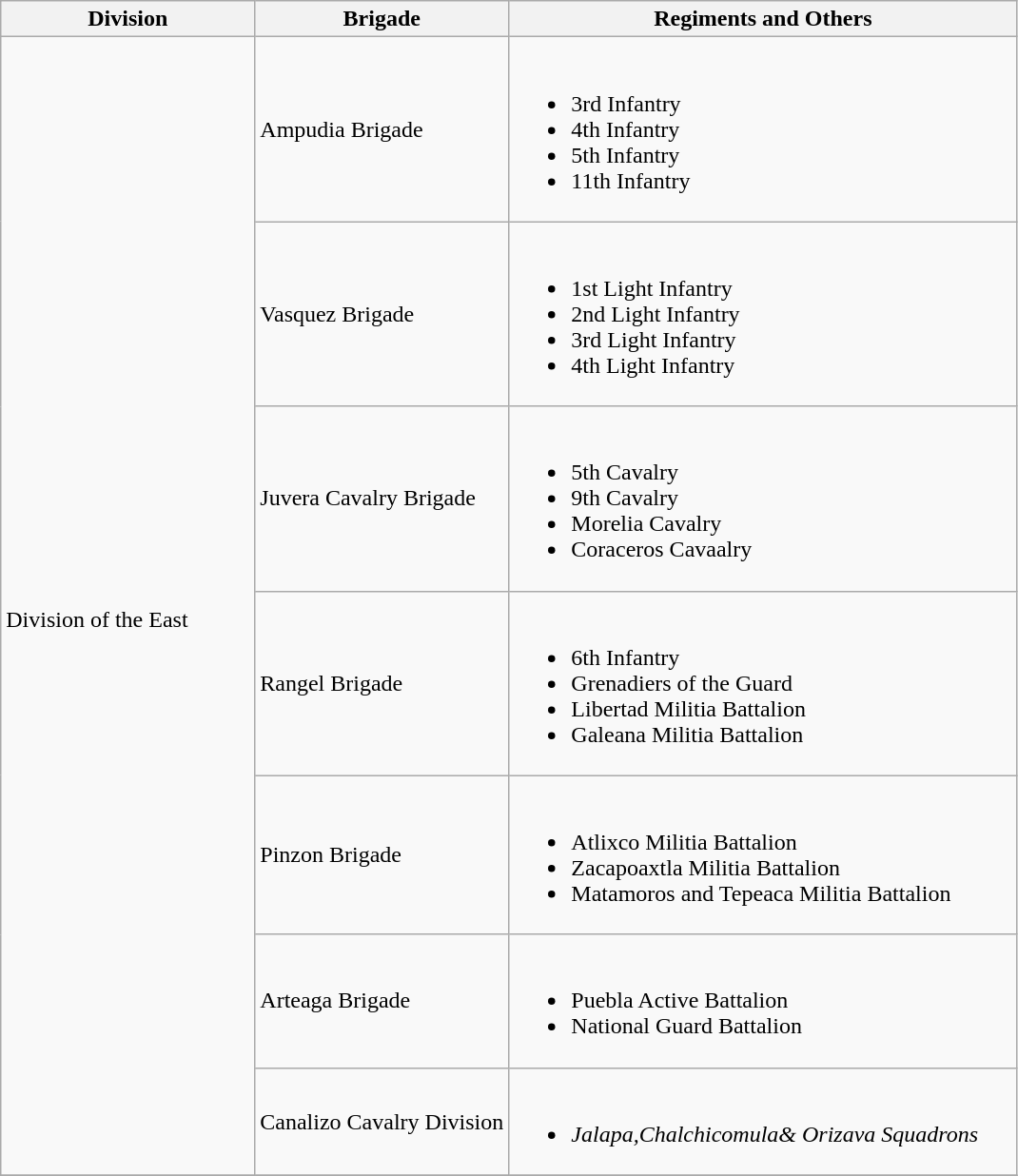<table class="wikitable">
<tr>
<th width=25%>Division</th>
<th width=25%>Brigade</th>
<th>Regiments and Others</th>
</tr>
<tr>
<td rowspan=7><br>Division of the East</td>
<td>Ampudia Brigade</td>
<td><br><ul><li>3rd Infantry</li><li>4th Infantry</li><li>5th Infantry</li><li>11th Infantry</li></ul></td>
</tr>
<tr>
<td>Vasquez Brigade</td>
<td><br><ul><li>1st Light Infantry</li><li>2nd Light Infantry</li><li>3rd Light Infantry</li><li>4th Light Infantry</li></ul></td>
</tr>
<tr>
<td>Juvera Cavalry Brigade</td>
<td><br><ul><li>5th Cavalry</li><li>9th Cavalry</li><li>Morelia Cavalry</li><li>Coraceros Cavaalry</li></ul></td>
</tr>
<tr>
<td>Rangel Brigade</td>
<td><br><ul><li>6th Infantry</li><li>Grenadiers of the Guard</li><li>Libertad Militia Battalion</li><li>Galeana Militia Battalion</li></ul></td>
</tr>
<tr>
<td>Pinzon Brigade</td>
<td><br><ul><li>Atlixco Militia Battalion</li><li>Zacapoaxtla Militia Battalion</li><li>Matamoros and Tepeaca Militia Battalion</li></ul></td>
</tr>
<tr>
<td>Arteaga Brigade</td>
<td><br><ul><li>Puebla Active Battalion</li><li>National Guard Battalion</li></ul></td>
</tr>
<tr>
<td>Canalizo Cavalry Division</td>
<td><br><ul><li><em>Jalapa,Chalchicomula& Orizava Squadrons</em></li></ul></td>
</tr>
<tr>
</tr>
</table>
